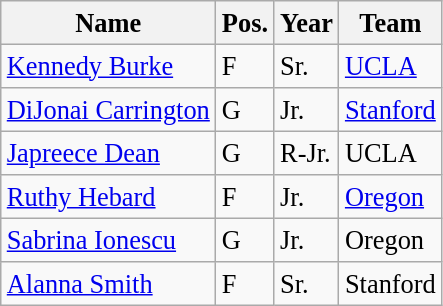<table class="wikitable sortable" style="font-size:110%;" border="1">
<tr>
<th>Name</th>
<th>Pos.</th>
<th>Year</th>
<th>Team</th>
</tr>
<tr>
<td><a href='#'>Kennedy Burke</a></td>
<td>F</td>
<td>Sr.</td>
<td><a href='#'>UCLA</a></td>
</tr>
<tr>
<td><a href='#'>DiJonai Carrington</a></td>
<td>G</td>
<td>Jr.</td>
<td><a href='#'>Stanford</a></td>
</tr>
<tr>
<td><a href='#'>Japreece Dean</a></td>
<td>G</td>
<td>R-Jr.</td>
<td>UCLA</td>
</tr>
<tr>
<td><a href='#'>Ruthy Hebard</a></td>
<td>F</td>
<td>Jr.</td>
<td><a href='#'>Oregon</a></td>
</tr>
<tr>
<td><a href='#'>Sabrina Ionescu</a></td>
<td>G</td>
<td>Jr.</td>
<td>Oregon</td>
</tr>
<tr>
<td><a href='#'>Alanna Smith</a></td>
<td>F</td>
<td>Sr.</td>
<td>Stanford</td>
</tr>
</table>
